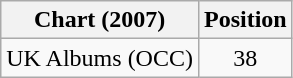<table class="wikitable">
<tr>
<th>Chart (2007)</th>
<th>Position</th>
</tr>
<tr>
<td>UK Albums (OCC)</td>
<td style="text-align:center;">38</td>
</tr>
</table>
